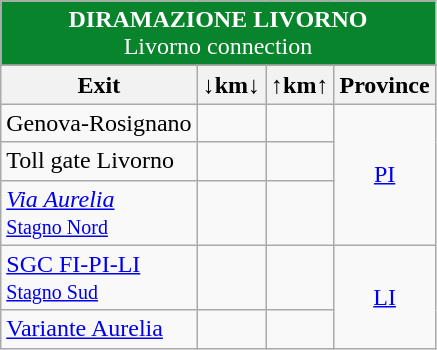<table class="wikitable">
<tr align="center" style="color: white;font-size:100%;" bgcolor="#08842c">
<td colspan="6"><strong> DIRAMAZIONE LIVORNO</strong><br>Livorno connection</td>
</tr>
<tr>
</tr>
<tr>
<th><strong>Exit</strong></th>
<th align="center"><strong>↓km↓</strong></th>
<th align="center"><strong>↑km↑</strong></th>
<th align="center"><strong>Province</strong></th>
</tr>
<tr>
<td>  Genova-Rosignano</td>
<td align="right"></td>
<td align="right"></td>
<td align="center" rowspan=3><a href='#'>PI</a></td>
</tr>
<tr>
<td> Toll gate Livorno</td>
<td align="right"></td>
<td align="right"></td>
</tr>
<tr>
<td>  <em><a href='#'>Via Aurelia</a></em><br><small><a href='#'>Stagno Nord</a></small></td>
<td align="right"></td>
<td align="right"></td>
</tr>
<tr |>
<td>  <a href='#'>SGC FI-PI-LI</a><br><small><a href='#'>Stagno Sud</a></small></td>
<td align="right"></td>
<td align="right"></td>
<td align="center" rowspan=2><a href='#'>LI</a></td>
</tr>
<tr>
<td>  <a href='#'>Variante Aurelia</a></td>
<td align="right"></td>
<td align="right"></td>
</tr>
</table>
